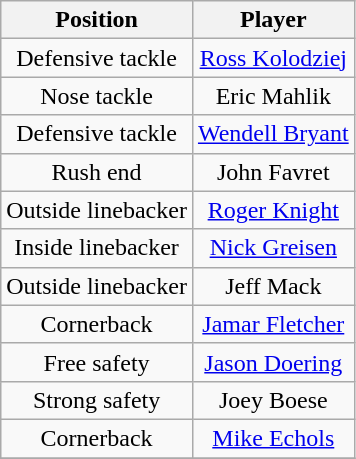<table class="wikitable" style="text-align: center;">
<tr>
<th>Position</th>
<th>Player</th>
</tr>
<tr>
<td>Defensive tackle</td>
<td><a href='#'>Ross Kolodziej</a></td>
</tr>
<tr>
<td>Nose tackle</td>
<td>Eric Mahlik</td>
</tr>
<tr>
<td>Defensive tackle</td>
<td><a href='#'>Wendell Bryant</a></td>
</tr>
<tr>
<td>Rush end</td>
<td>John Favret</td>
</tr>
<tr>
<td>Outside linebacker</td>
<td><a href='#'>Roger Knight</a></td>
</tr>
<tr>
<td>Inside linebacker</td>
<td><a href='#'>Nick Greisen</a></td>
</tr>
<tr>
<td>Outside linebacker</td>
<td>Jeff Mack</td>
</tr>
<tr>
<td>Cornerback</td>
<td><a href='#'>Jamar Fletcher</a></td>
</tr>
<tr>
<td>Free safety</td>
<td><a href='#'>Jason Doering</a></td>
</tr>
<tr>
<td>Strong safety</td>
<td>Joey Boese</td>
</tr>
<tr>
<td>Cornerback</td>
<td><a href='#'>Mike Echols</a></td>
</tr>
<tr>
</tr>
</table>
